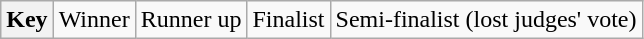<table class="wikitable">
<tr>
<th>Key</th>
<td> Winner</td>
<td> Runner up</td>
<td> Finalist</td>
<td> Semi-finalist (lost judges' vote)</td>
</tr>
</table>
